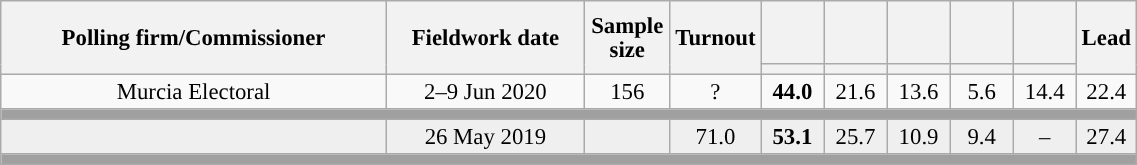<table class="wikitable collapsible collapsed" style="text-align:center; font-size:95%; line-height:16px;">
<tr style="height:42px;">
<th style="width:250px;" rowspan="2">Polling firm/Commissioner</th>
<th style="width:125px;" rowspan="2">Fieldwork date</th>
<th style="width:50px;" rowspan="2">Sample size</th>
<th style="width:45px;" rowspan="2">Turnout</th>
<th style="width:35px;"></th>
<th style="width:35px;"></th>
<th style="width:35px;"></th>
<th style="width:35px;"></th>
<th style="width:35px;"></th>
<th style="width:30px;" rowspan="2">Lead</th>
</tr>
<tr>
<th style="color:inherit;background:"></th>
<th style="color:inherit;background:"></th>
<th style="color:inherit;background:"></th>
<th style="color:inherit;background:"></th>
<th style="color:inherit;background:"></th>
</tr>
<tr>
<td>Murcia Electoral</td>
<td>2–9 Jun 2020</td>
<td>156</td>
<td>?</td>
<td><strong>44.0</strong><br></td>
<td>21.6<br></td>
<td>13.6<br></td>
<td>5.6<br></td>
<td>14.4<br></td>
<td style="background:">22.4</td>
</tr>
<tr>
<td colspan="10" style="background:#A0A0A0"></td>
</tr>
<tr style="background:#EFEFEF;">
<td><strong></strong></td>
<td>26 May 2019</td>
<td></td>
<td>71.0</td>
<td><strong>53.1</strong><br></td>
<td>25.7<br></td>
<td>10.9<br></td>
<td>9.4<br></td>
<td>–</td>
<td style="background:">27.4</td>
</tr>
<tr>
<td colspan="10" style="background:#A0A0A0"></td>
</tr>
</table>
